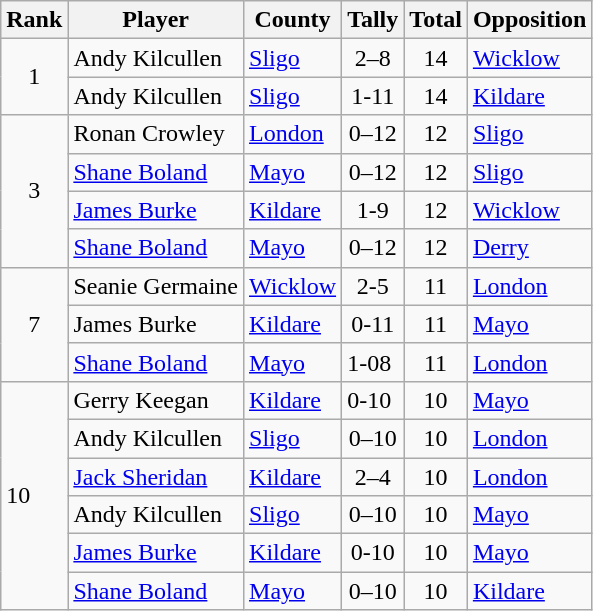<table class="wikitable">
<tr>
<th>Rank</th>
<th>Player</th>
<th>County</th>
<th>Tally</th>
<th>Total</th>
<th>Opposition</th>
</tr>
<tr>
<td rowspan="2" style="text-align:center;">1</td>
<td>Andy Kilcullen</td>
<td> <a href='#'>Sligo</a></td>
<td align=center>2–8</td>
<td align=center>14</td>
<td> <a href='#'>Wicklow</a></td>
</tr>
<tr>
<td>Andy Kilcullen</td>
<td> <a href='#'>Sligo</a></td>
<td align=center>1-11</td>
<td align=center>14</td>
<td> <a href='#'>Kildare</a></td>
</tr>
<tr>
<td rowspan="4" style="text-align:center;">3</td>
<td>Ronan Crowley</td>
<td> <a href='#'>London</a></td>
<td align=center>0–12</td>
<td align=center>12</td>
<td> <a href='#'>Sligo</a></td>
</tr>
<tr>
<td><a href='#'>Shane Boland</a></td>
<td> <a href='#'>Mayo</a></td>
<td align=center>0–12</td>
<td align=center>12</td>
<td> <a href='#'>Sligo</a></td>
</tr>
<tr>
<td><a href='#'>James Burke</a></td>
<td> <a href='#'>Kildare</a></td>
<td align=center>1-9</td>
<td align=center>12</td>
<td> <a href='#'>Wicklow</a></td>
</tr>
<tr>
<td><a href='#'>Shane Boland</a></td>
<td> <a href='#'>Mayo</a></td>
<td align=center>0–12</td>
<td align=center>12</td>
<td> <a href='#'>Derry</a></td>
</tr>
<tr>
<td rowspan="3" style="text-align:center;">7</td>
<td>Seanie Germaine</td>
<td> <a href='#'>Wicklow</a></td>
<td align=center>2-5</td>
<td align=center>11</td>
<td> <a href='#'>London</a></td>
</tr>
<tr>
<td>James Burke</td>
<td> <a href='#'>Kildare</a></td>
<td align=center>0-11</td>
<td align=center>11</td>
<td> <a href='#'>Mayo</a></td>
</tr>
<tr>
<td><a href='#'>Shane Boland</a></td>
<td> <a href='#'>Mayo</a></td>
<td>1-08</td>
<td align=center>11</td>
<td> <a href='#'>London</a></td>
</tr>
<tr>
<td rowspan="6">10</td>
<td>Gerry Keegan</td>
<td> <a href='#'>Kildare</a></td>
<td>0-10</td>
<td align="center">10</td>
<td> <a href='#'>Mayo</a></td>
</tr>
<tr>
<td>Andy Kilcullen</td>
<td> <a href='#'>Sligo</a></td>
<td align="center">0–10</td>
<td align="center">10</td>
<td> <a href='#'>London</a></td>
</tr>
<tr>
<td><a href='#'>Jack Sheridan</a></td>
<td> <a href='#'>Kildare</a></td>
<td align=center>2–4</td>
<td align=center>10</td>
<td> <a href='#'>London</a></td>
</tr>
<tr>
<td>Andy Kilcullen</td>
<td> <a href='#'>Sligo</a></td>
<td align=center>0–10</td>
<td align=center>10</td>
<td> <a href='#'>Mayo</a></td>
</tr>
<tr>
<td><a href='#'>James Burke</a></td>
<td> <a href='#'>Kildare</a></td>
<td align=center>0-10</td>
<td align=center>10</td>
<td> <a href='#'>Mayo</a></td>
</tr>
<tr>
<td><a href='#'>Shane Boland</a></td>
<td> <a href='#'>Mayo</a></td>
<td align=center>0–10</td>
<td align=center>10</td>
<td> <a href='#'>Kildare</a></td>
</tr>
</table>
